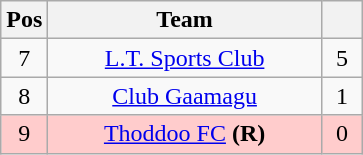<table class="wikitable" style="text-align: center;">
<tr>
<th width="20">Pos</th>
<th width="175">Team</th>
<th width="20"></th>
</tr>
<tr>
<td>7</td>
<td><a href='#'>L.T. Sports Club</a></td>
<td>5</td>
</tr>
<tr>
<td>8</td>
<td><a href='#'>Club Gaamagu</a></td>
<td>1</td>
</tr>
<tr style="background:#FFCCCC">
<td>9</td>
<td><a href='#'>Thoddoo FC</a> <strong>(R)</strong></td>
<td>0</td>
</tr>
</table>
